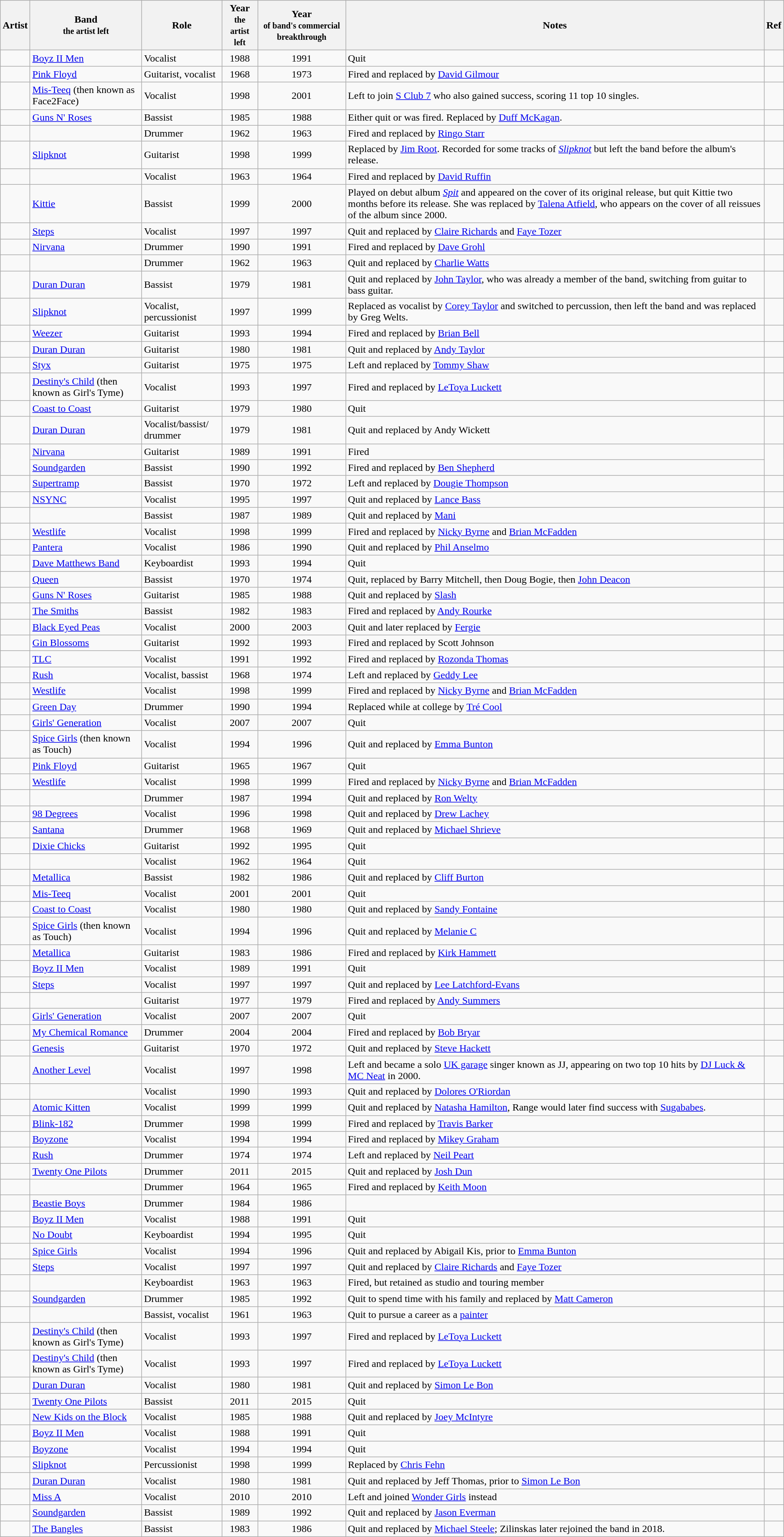<table class="wikitable sortable">
<tr>
<th>Artist</th>
<th>Band<br><small>the artist left</small></th>
<th>Role</th>
<th>Year<br><small>the artist left</small></th>
<th>Year<br><small>of band's commercial breakthrough</small></th>
<th class="unsortable">Notes</th>
<th class="unsortable">Ref</th>
</tr>
<tr>
<td></td>
<td><a href='#'>Boyz II Men</a></td>
<td>Vocalist</td>
<td style="text-align:center;">1988</td>
<td style="text-align:center;">1991</td>
<td>Quit</td>
<td></td>
</tr>
<tr>
<td></td>
<td><a href='#'>Pink Floyd</a></td>
<td>Guitarist, vocalist</td>
<td style="text-align:center;">1968</td>
<td style="text-align:center;">1973</td>
<td>Fired and replaced by <a href='#'>David Gilmour</a></td>
<td></td>
</tr>
<tr>
<td></td>
<td><a href='#'>Mis-Teeq</a> (then known as Face2Face)</td>
<td>Vocalist</td>
<td style="text-align:center;">1998</td>
<td style="text-align:center;">2001</td>
<td>Left to join <a href='#'>S Club 7</a> who also gained success, scoring 11 top 10 singles.</td>
<td></td>
</tr>
<tr>
<td></td>
<td><a href='#'>Guns N' Roses</a></td>
<td>Bassist</td>
<td style="text-align:center;">1985</td>
<td style="text-align:center;">1988</td>
<td>Either quit or was fired. Replaced by <a href='#'>Duff McKagan</a>.</td>
<td></td>
</tr>
<tr>
<td></td>
<td></td>
<td>Drummer</td>
<td style="text-align:center;">1962</td>
<td style="text-align:center;">1963</td>
<td>Fired and replaced by <a href='#'>Ringo Starr</a></td>
<td><br></td>
</tr>
<tr>
<td></td>
<td><a href='#'>Slipknot</a></td>
<td>Guitarist</td>
<td style="text-align:center;">1998</td>
<td style="text-align:center;">1999</td>
<td>Replaced by <a href='#'>Jim Root</a>. Recorded for some tracks of <em><a href='#'>Slipknot</a></em> but left the band before the album's release.</td>
<td></td>
</tr>
<tr>
<td></td>
<td></td>
<td>Vocalist</td>
<td style="text-align:center;">1963</td>
<td style="text-align:center;">1964</td>
<td>Fired and replaced by <a href='#'>David Ruffin</a></td>
<td></td>
</tr>
<tr>
<td></td>
<td><a href='#'>Kittie</a></td>
<td>Bassist</td>
<td style="text-align:center;">1999</td>
<td style="text-align:center;">2000</td>
<td>Played on debut album <em><a href='#'>Spit</a></em> and appeared on the cover of its original release, but quit Kittie two months before its release. She was replaced by <a href='#'>Talena Atfield</a>, who appears on the cover of all reissues of the album since 2000.</td>
<td></td>
</tr>
<tr>
<td></td>
<td><a href='#'>Steps</a></td>
<td>Vocalist</td>
<td style="text-align:center;">1997</td>
<td style="text-align:center;">1997</td>
<td>Quit and replaced by <a href='#'>Claire Richards</a> and <a href='#'>Faye Tozer</a></td>
<td></td>
</tr>
<tr>
<td></td>
<td><a href='#'>Nirvana</a></td>
<td>Drummer</td>
<td style="text-align:center;">1990</td>
<td style="text-align:center;">1991</td>
<td>Fired and replaced by <a href='#'>Dave Grohl</a></td>
<td></td>
</tr>
<tr>
<td></td>
<td></td>
<td>Drummer</td>
<td style="text-align:center;">1962</td>
<td style="text-align:center;">1963</td>
<td>Quit and replaced by <a href='#'>Charlie Watts</a></td>
<td><br></td>
</tr>
<tr>
<td></td>
<td><a href='#'>Duran Duran</a></td>
<td>Bassist</td>
<td style="text-align:center;">1979</td>
<td style="text-align:center;">1981</td>
<td>Quit and replaced by <a href='#'>John Taylor</a>, who was already a member of the band, switching from guitar to bass guitar.</td>
<td></td>
</tr>
<tr>
<td></td>
<td><a href='#'>Slipknot</a></td>
<td>Vocalist, percussionist</td>
<td style="text-align:center;">1997</td>
<td style="text-align:center;">1999</td>
<td>Replaced as vocalist by <a href='#'>Corey Taylor</a> and switched to percussion, then left the band and was replaced by Greg Welts.</td>
<td></td>
</tr>
<tr>
<td></td>
<td><a href='#'>Weezer</a></td>
<td>Guitarist</td>
<td style="text-align:center;">1993</td>
<td style="text-align:center;">1994</td>
<td>Fired and replaced by <a href='#'>Brian Bell</a></td>
<td></td>
</tr>
<tr>
<td></td>
<td><a href='#'>Duran Duran</a></td>
<td>Guitarist</td>
<td style="text-align:center;">1980</td>
<td style="text-align:center;">1981</td>
<td>Quit and replaced by <a href='#'>Andy Taylor</a></td>
<td></td>
</tr>
<tr>
<td></td>
<td><a href='#'>Styx</a></td>
<td>Guitarist</td>
<td style="text-align:center;">1975</td>
<td style="text-align:center;">1975</td>
<td>Left and replaced by <a href='#'>Tommy Shaw</a></td>
<td></td>
</tr>
<tr>
<td></td>
<td><a href='#'>Destiny's Child</a> (then known as Girl's Tyme)</td>
<td>Vocalist</td>
<td style="text-align:center;">1993</td>
<td style="text-align:center;">1997</td>
<td>Fired and replaced by <a href='#'>LeToya Luckett</a></td>
<td></td>
</tr>
<tr>
<td></td>
<td><a href='#'>Coast to Coast</a></td>
<td>Guitarist</td>
<td style="text-align:center;">1979</td>
<td style="text-align:center;">1980</td>
<td>Quit</td>
<td></td>
</tr>
<tr>
<td></td>
<td><a href='#'>Duran Duran</a></td>
<td>Vocalist/bassist/<br>drummer</td>
<td style="text-align:center;">1979</td>
<td style="text-align:center;">1981</td>
<td>Quit and replaced by Andy Wickett</td>
<td></td>
</tr>
<tr>
<td rowspan="2"></td>
<td><a href='#'>Nirvana</a></td>
<td>Guitarist</td>
<td style="text-align:center;">1989</td>
<td style="text-align:center;">1991</td>
<td>Fired</td>
<td rowspan="2"></td>
</tr>
<tr>
<td><a href='#'>Soundgarden</a></td>
<td>Bassist</td>
<td style="text-align:center;">1990</td>
<td style="text-align:center;">1992</td>
<td>Fired and replaced by <a href='#'>Ben Shepherd</a></td>
</tr>
<tr>
<td></td>
<td><a href='#'>Supertramp</a></td>
<td>Bassist</td>
<td style="text-align:center;">1970</td>
<td style="text-align:center;">1972</td>
<td>Left and replaced by <a href='#'>Dougie Thompson</a></td>
<td></td>
</tr>
<tr>
<td></td>
<td><a href='#'>NSYNC</a></td>
<td>Vocalist</td>
<td style="text-align:center;">1995</td>
<td style="text-align:center;">1997</td>
<td>Quit and replaced by <a href='#'>Lance Bass</a></td>
<td></td>
</tr>
<tr>
<td></td>
<td></td>
<td>Bassist</td>
<td style="text-align:center;">1987</td>
<td style="text-align:center;">1989</td>
<td>Quit and replaced by <a href='#'>Mani</a></td>
<td></td>
</tr>
<tr>
<td></td>
<td><a href='#'>Westlife</a></td>
<td>Vocalist</td>
<td style="text-align:center;">1998</td>
<td style="text-align:center;">1999</td>
<td>Fired and replaced by <a href='#'>Nicky Byrne</a> and <a href='#'>Brian McFadden</a></td>
<td></td>
</tr>
<tr>
<td></td>
<td><a href='#'>Pantera</a></td>
<td>Vocalist</td>
<td style="text-align:center;">1986</td>
<td style="text-align:center;">1990</td>
<td>Quit and replaced by <a href='#'>Phil Anselmo</a></td>
<td></td>
</tr>
<tr>
<td></td>
<td><a href='#'>Dave Matthews Band</a></td>
<td>Keyboardist</td>
<td style="text-align:center;">1993</td>
<td style="text-align:center;">1994</td>
<td>Quit</td>
<td></td>
</tr>
<tr>
<td></td>
<td><a href='#'>Queen</a></td>
<td>Bassist</td>
<td style="text-align:center;">1970</td>
<td style="text-align:center;">1974</td>
<td>Quit, replaced by Barry Mitchell, then Doug Bogie, then <a href='#'>John Deacon</a></td>
<td></td>
</tr>
<tr>
<td></td>
<td><a href='#'>Guns N' Roses</a></td>
<td>Guitarist</td>
<td style="text-align:center;">1985</td>
<td style="text-align:center;">1988</td>
<td>Quit and replaced by <a href='#'>Slash</a></td>
<td><br></td>
</tr>
<tr>
<td></td>
<td><a href='#'>The Smiths</a></td>
<td>Bassist</td>
<td style="text-align:center;">1982</td>
<td style="text-align:center;">1983</td>
<td>Fired and replaced by <a href='#'>Andy Rourke</a></td>
<td></td>
</tr>
<tr>
<td></td>
<td><a href='#'>Black Eyed Peas</a></td>
<td>Vocalist</td>
<td style="text-align:center;">2000</td>
<td style="text-align:center;">2003</td>
<td>Quit and later replaced by <a href='#'>Fergie</a></td>
<td></td>
</tr>
<tr>
<td></td>
<td><a href='#'>Gin Blossoms</a></td>
<td>Guitarist</td>
<td style="text-align:center;">1992</td>
<td style="text-align:center;">1993</td>
<td>Fired and replaced by Scott Johnson</td>
<td><br></td>
</tr>
<tr>
<td></td>
<td><a href='#'>TLC</a></td>
<td>Vocalist</td>
<td style="text-align:center;">1991</td>
<td style="text-align:center;">1992</td>
<td>Fired and replaced by <a href='#'>Rozonda Thomas</a></td>
<td></td>
</tr>
<tr>
<td></td>
<td><a href='#'>Rush</a></td>
<td>Vocalist, bassist</td>
<td style="text-align:center;">1968</td>
<td style="text-align:center;">1974</td>
<td>Left and replaced by <a href='#'>Geddy Lee</a></td>
<td></td>
</tr>
<tr>
<td></td>
<td><a href='#'>Westlife</a></td>
<td>Vocalist</td>
<td style="text-align:center;">1998</td>
<td style="text-align:center;">1999</td>
<td>Fired and replaced by <a href='#'>Nicky Byrne</a> and <a href='#'>Brian McFadden</a></td>
<td></td>
</tr>
<tr>
<td></td>
<td><a href='#'>Green Day</a></td>
<td>Drummer</td>
<td style="text-align:center;">1990</td>
<td style="text-align:center;">1994</td>
<td>Replaced while at college by <a href='#'>Tré Cool</a></td>
<td></td>
</tr>
<tr>
<td></td>
<td><a href='#'>Girls' Generation</a></td>
<td>Vocalist</td>
<td style="text-align:center;">2007</td>
<td style="text-align:center;">2007</td>
<td>Quit</td>
<td></td>
</tr>
<tr>
<td></td>
<td><a href='#'>Spice Girls</a> (then known as Touch)</td>
<td>Vocalist</td>
<td style="text-align:center;">1994</td>
<td style="text-align:center;">1996</td>
<td>Quit and replaced by <a href='#'>Emma Bunton</a></td>
<td></td>
</tr>
<tr>
<td></td>
<td><a href='#'>Pink Floyd</a></td>
<td>Guitarist</td>
<td style="text-align:center;">1965</td>
<td style="text-align:center;">1967</td>
<td>Quit</td>
<td></td>
</tr>
<tr>
<td></td>
<td><a href='#'>Westlife</a></td>
<td>Vocalist</td>
<td style="text-align:center;">1998</td>
<td style="text-align:center;">1999</td>
<td>Fired and replaced by <a href='#'>Nicky Byrne</a> and <a href='#'>Brian McFadden</a></td>
<td></td>
</tr>
<tr>
<td></td>
<td></td>
<td>Drummer</td>
<td style="text-align:center;">1987</td>
<td style="text-align:center;">1994</td>
<td>Quit and replaced by <a href='#'>Ron Welty</a></td>
<td></td>
</tr>
<tr>
<td></td>
<td><a href='#'>98 Degrees</a></td>
<td>Vocalist</td>
<td style="text-align:center;">1996</td>
<td style="text-align:center;">1998</td>
<td>Quit and replaced by <a href='#'>Drew Lachey</a></td>
<td></td>
</tr>
<tr>
<td></td>
<td><a href='#'>Santana</a></td>
<td>Drummer</td>
<td style="text-align:center;">1968</td>
<td style="text-align:center;">1969</td>
<td>Quit and replaced by <a href='#'>Michael Shrieve</a></td>
<td></td>
</tr>
<tr>
<td></td>
<td><a href='#'>Dixie Chicks</a></td>
<td>Guitarist</td>
<td style="text-align:center;">1992</td>
<td style="text-align:center;">1995</td>
<td>Quit</td>
<td></td>
</tr>
<tr>
<td></td>
<td></td>
<td>Vocalist</td>
<td style="text-align:center;">1962</td>
<td style="text-align:center;">1964</td>
<td>Quit</td>
<td></td>
</tr>
<tr>
<td></td>
<td><a href='#'>Metallica</a></td>
<td>Bassist</td>
<td style="text-align:center;">1982</td>
<td style="text-align:center;">1986</td>
<td>Quit and replaced by <a href='#'>Cliff Burton</a></td>
<td></td>
</tr>
<tr>
<td></td>
<td><a href='#'>Mis-Teeq</a></td>
<td>Vocalist</td>
<td style="text-align:center;">2001</td>
<td style="text-align:center;">2001</td>
<td>Quit</td>
<td></td>
</tr>
<tr>
<td></td>
<td><a href='#'>Coast to Coast</a></td>
<td>Vocalist</td>
<td style="text-align:center;">1980</td>
<td style="text-align:center;">1980</td>
<td>Quit and replaced by <a href='#'>Sandy Fontaine</a></td>
<td></td>
</tr>
<tr>
<td></td>
<td><a href='#'>Spice Girls</a> (then known as Touch)</td>
<td>Vocalist</td>
<td style="text-align:center;">1994</td>
<td style="text-align:center;">1996</td>
<td>Quit and replaced by <a href='#'>Melanie C</a></td>
<td></td>
</tr>
<tr>
<td></td>
<td><a href='#'>Metallica</a></td>
<td>Guitarist</td>
<td style="text-align:center;">1983</td>
<td style="text-align:center;">1986</td>
<td>Fired and replaced by <a href='#'>Kirk Hammett</a></td>
<td><br></td>
</tr>
<tr>
<td></td>
<td><a href='#'>Boyz II Men</a></td>
<td>Vocalist</td>
<td style="text-align:center;">1989</td>
<td style="text-align:center;">1991</td>
<td>Quit</td>
<td></td>
</tr>
<tr>
<td></td>
<td><a href='#'>Steps</a></td>
<td>Vocalist</td>
<td style="text-align:center;">1997</td>
<td style="text-align:center;">1997</td>
<td>Quit and replaced by <a href='#'>Lee Latchford-Evans</a></td>
<td></td>
</tr>
<tr>
<td></td>
<td></td>
<td>Guitarist</td>
<td style="text-align:center;">1977</td>
<td style="text-align:center;">1979</td>
<td>Fired and replaced by <a href='#'>Andy Summers</a></td>
<td></td>
</tr>
<tr>
<td></td>
<td><a href='#'>Girls' Generation</a></td>
<td>Vocalist</td>
<td style="text-align:center;">2007</td>
<td style="text-align:center;">2007</td>
<td>Quit</td>
<td></td>
</tr>
<tr>
<td></td>
<td><a href='#'>My Chemical Romance</a></td>
<td>Drummer</td>
<td style="text-align:center;">2004</td>
<td style="text-align:center;">2004</td>
<td>Fired and replaced by <a href='#'>Bob Bryar</a></td>
<td></td>
</tr>
<tr>
<td></td>
<td><a href='#'>Genesis</a></td>
<td>Guitarist</td>
<td style="text-align:center;">1970</td>
<td style="text-align:center;">1972</td>
<td>Quit and replaced by <a href='#'>Steve Hackett</a></td>
<td></td>
</tr>
<tr>
<td></td>
<td><a href='#'>Another Level</a></td>
<td>Vocalist</td>
<td style="text-align:center;">1997</td>
<td style="text-align:center;">1998</td>
<td>Left and became a solo <a href='#'>UK garage</a> singer known as JJ, appearing on two top 10 hits by <a href='#'>DJ Luck & MC Neat</a> in 2000.</td>
<td></td>
</tr>
<tr>
<td></td>
<td></td>
<td>Vocalist</td>
<td style="text-align:center;">1990</td>
<td style="text-align:center;">1993</td>
<td>Quit and replaced by <a href='#'>Dolores O'Riordan</a></td>
<td></td>
</tr>
<tr>
<td></td>
<td><a href='#'>Atomic Kitten</a></td>
<td>Vocalist</td>
<td style="text-align:center;">1999</td>
<td style="text-align:center;">1999</td>
<td>Quit and replaced by <a href='#'>Natasha Hamilton</a>, Range would later find success with <a href='#'>Sugababes</a>.</td>
<td></td>
</tr>
<tr>
<td></td>
<td><a href='#'>Blink-182</a></td>
<td>Drummer</td>
<td style="text-align:center;">1998</td>
<td style="text-align:center;">1999</td>
<td>Fired and replaced by <a href='#'>Travis Barker</a></td>
<td></td>
</tr>
<tr>
<td></td>
<td><a href='#'>Boyzone</a></td>
<td>Vocalist</td>
<td style="text-align:center;">1994</td>
<td style="text-align:center;">1994</td>
<td>Fired and replaced by <a href='#'>Mikey Graham</a></td>
<td></td>
</tr>
<tr>
<td></td>
<td><a href='#'>Rush</a></td>
<td>Drummer</td>
<td style="text-align:center;">1974</td>
<td style="text-align:center;">1974</td>
<td>Left and replaced by <a href='#'>Neil Peart</a></td>
<td></td>
</tr>
<tr>
<td></td>
<td><a href='#'>Twenty One Pilots</a></td>
<td>Drummer</td>
<td style="text-align:center;">2011</td>
<td style="text-align:center;">2015</td>
<td>Quit and replaced by <a href='#'>Josh Dun</a></td>
<td></td>
</tr>
<tr>
<td></td>
<td></td>
<td>Drummer</td>
<td style="text-align:center;">1964</td>
<td style="text-align:center;">1965</td>
<td>Fired and replaced by <a href='#'>Keith Moon</a></td>
<td></td>
</tr>
<tr>
<td></td>
<td><a href='#'>Beastie Boys</a></td>
<td>Drummer</td>
<td style="text-align:center;">1984</td>
<td style="text-align:center;">1986</td>
<td></td>
<td></td>
</tr>
<tr>
<td></td>
<td><a href='#'>Boyz II Men</a></td>
<td>Vocalist</td>
<td style="text-align:center;">1988</td>
<td style="text-align:center;">1991</td>
<td>Quit</td>
<td></td>
</tr>
<tr>
<td></td>
<td><a href='#'>No Doubt</a></td>
<td>Keyboardist</td>
<td style="text-align:center;">1994</td>
<td style="text-align:center;">1995</td>
<td>Quit</td>
<td><br></td>
</tr>
<tr>
<td></td>
<td><a href='#'>Spice Girls</a></td>
<td>Vocalist</td>
<td style="text-align:center;">1994</td>
<td style="text-align:center;">1996</td>
<td>Quit and replaced by Abigail Kis, prior to <a href='#'>Emma Bunton</a></td>
<td></td>
</tr>
<tr>
<td></td>
<td><a href='#'>Steps</a></td>
<td>Vocalist</td>
<td style="text-align:center;">1997</td>
<td style="text-align:center;">1997</td>
<td>Quit and replaced by <a href='#'>Claire Richards</a> and <a href='#'>Faye Tozer</a></td>
<td></td>
</tr>
<tr>
<td></td>
<td></td>
<td>Keyboardist</td>
<td style="text-align:center;">1963</td>
<td style="text-align:center;">1963</td>
<td>Fired, but retained as studio and touring member</td>
<td></td>
</tr>
<tr>
<td></td>
<td><a href='#'>Soundgarden</a></td>
<td>Drummer</td>
<td style="text-align:center;">1985</td>
<td style="text-align:center;">1992</td>
<td>Quit to spend time with his family and replaced by <a href='#'>Matt Cameron</a></td>
<td></td>
</tr>
<tr>
<td></td>
<td></td>
<td>Bassist, vocalist</td>
<td style="text-align:center;">1961</td>
<td style="text-align:center;">1963</td>
<td>Quit to pursue a career as a <a href='#'>painter</a></td>
<td></td>
</tr>
<tr>
<td></td>
<td><a href='#'>Destiny's Child</a> (then known as Girl's Tyme)</td>
<td>Vocalist</td>
<td style="text-align:center;">1993</td>
<td style="text-align:center;">1997</td>
<td>Fired and replaced by <a href='#'>LeToya Luckett</a></td>
<td></td>
</tr>
<tr>
<td></td>
<td><a href='#'>Destiny's Child</a> (then known as Girl's Tyme)</td>
<td>Vocalist</td>
<td style="text-align:center;">1993</td>
<td style="text-align:center;">1997</td>
<td>Fired and replaced by <a href='#'>LeToya Luckett</a></td>
<td></td>
</tr>
<tr>
<td></td>
<td><a href='#'>Duran Duran</a></td>
<td>Vocalist</td>
<td style="text-align:center;">1980</td>
<td style="text-align:center;">1981</td>
<td>Quit and replaced by <a href='#'>Simon Le Bon</a></td>
<td></td>
</tr>
<tr>
<td></td>
<td><a href='#'>Twenty One Pilots</a></td>
<td>Bassist</td>
<td style="text-align:center;">2011</td>
<td style="text-align:center;">2015</td>
<td>Quit</td>
<td></td>
</tr>
<tr>
<td></td>
<td><a href='#'>New Kids on the Block</a></td>
<td>Vocalist</td>
<td style="text-align:center;">1985</td>
<td style="text-align:center;">1988</td>
<td>Quit and replaced by <a href='#'>Joey McIntyre</a></td>
<td></td>
</tr>
<tr>
<td></td>
<td><a href='#'>Boyz II Men</a></td>
<td>Vocalist</td>
<td style="text-align:center;">1988</td>
<td style="text-align:center;">1991</td>
<td>Quit</td>
<td></td>
</tr>
<tr>
<td></td>
<td><a href='#'>Boyzone</a></td>
<td>Vocalist</td>
<td style="text-align:center;">1994</td>
<td style="text-align:center;">1994</td>
<td>Quit</td>
<td></td>
</tr>
<tr>
<td></td>
<td><a href='#'>Slipknot</a></td>
<td>Percussionist</td>
<td style="text-align:center;">1998</td>
<td style="text-align:center;">1999</td>
<td>Replaced by <a href='#'>Chris Fehn</a></td>
<td></td>
</tr>
<tr>
<td></td>
<td><a href='#'>Duran Duran</a></td>
<td>Vocalist</td>
<td style="text-align:center;">1980</td>
<td style="text-align:center;">1981</td>
<td>Quit and replaced by Jeff Thomas, prior to <a href='#'>Simon Le Bon</a></td>
<td></td>
</tr>
<tr>
<td></td>
<td><a href='#'>Miss A</a></td>
<td>Vocalist</td>
<td style="text-align:center;">2010</td>
<td style="text-align:center;">2010</td>
<td>Left and joined <a href='#'>Wonder Girls</a> instead</td>
<td></td>
</tr>
<tr>
<td></td>
<td><a href='#'>Soundgarden</a></td>
<td>Bassist</td>
<td style="text-align:center;">1989</td>
<td style="text-align:center;">1992</td>
<td>Quit and replaced by <a href='#'>Jason Everman</a></td>
<td></td>
</tr>
<tr>
<td></td>
<td><a href='#'>The Bangles</a></td>
<td>Bassist</td>
<td style="text-align:center;">1983</td>
<td style="text-align:center;">1986</td>
<td>Quit and replaced by <a href='#'>Michael Steele</a>; Zilinskas later rejoined the band in 2018.</td>
<td></td>
</tr>
</table>
